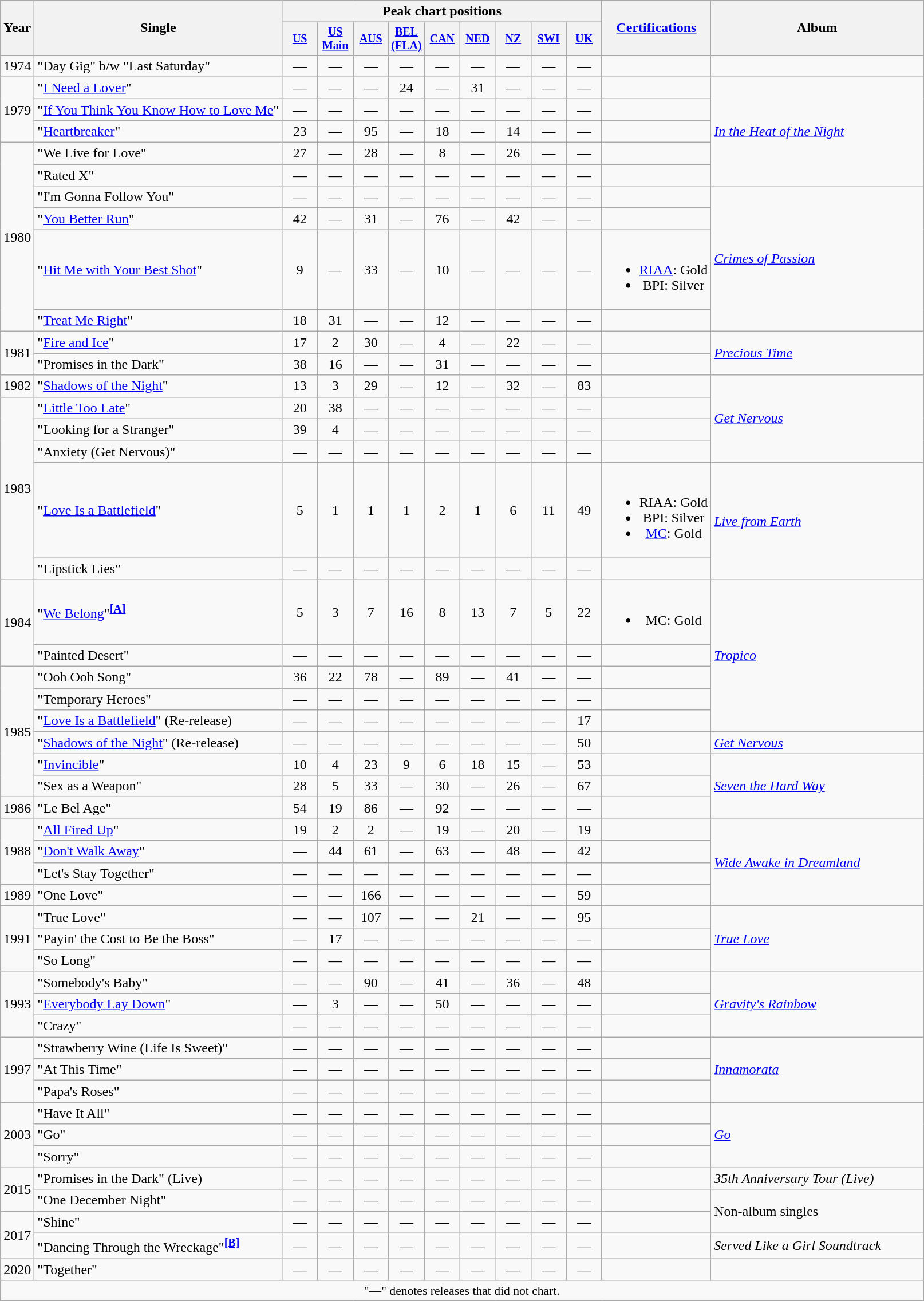<table class=wikitable style=text-align:center;>
<tr>
<th rowspan=2>Year</th>
<th rowspan=2>Single</th>
<th colspan=9>Peak chart positions</th>
<th rowspan=2><a href='#'>Certifications</a></th>
<th style="width:15em;" rowspan=2>Album</th>
</tr>
<tr style=font-size:smaller;>
<th width=35><a href='#'>US</a><br></th>
<th width=35><a href='#'>US Main</a><br></th>
<th width=35><a href='#'>AUS</a><br></th>
<th width=35><a href='#'>BEL (FLA)</a><br></th>
<th width=35><a href='#'>CAN</a><br></th>
<th width=35><a href='#'>NED</a><br></th>
<th width=35><a href='#'>NZ</a><br></th>
<th width=35><a href='#'>SWI</a><br></th>
<th width=35><a href='#'>UK</a><br></th>
</tr>
<tr>
<td>1974</td>
<td align=left>"Day Gig" b/w "Last Saturday"</td>
<td>—</td>
<td>—</td>
<td>—</td>
<td>—</td>
<td>—</td>
<td>—</td>
<td>—</td>
<td>—</td>
<td>—</td>
<td></td>
<td></td>
</tr>
<tr>
<td rowspan=3>1979</td>
<td align=left>"<a href='#'>I Need a Lover</a>"</td>
<td>—</td>
<td>—</td>
<td>—</td>
<td>24</td>
<td>—</td>
<td>31</td>
<td>—</td>
<td>—</td>
<td>—</td>
<td></td>
<td align=left rowspan=5><em><a href='#'>In the Heat of the Night</a></em></td>
</tr>
<tr>
<td align=left>"<a href='#'>If You Think You Know How to Love Me</a>"</td>
<td>—</td>
<td>—</td>
<td>—</td>
<td>—</td>
<td>—</td>
<td>—</td>
<td>—</td>
<td>—</td>
<td>—</td>
<td></td>
</tr>
<tr>
<td align=left>"<a href='#'>Heartbreaker</a>"</td>
<td>23</td>
<td>—</td>
<td>95</td>
<td>—</td>
<td>18</td>
<td>—</td>
<td>14</td>
<td>—</td>
<td>—</td>
<td></td>
</tr>
<tr>
<td rowspan=6>1980</td>
<td align=left>"We Live for Love"</td>
<td>27</td>
<td>—</td>
<td>28</td>
<td>—</td>
<td>8</td>
<td>—</td>
<td>26</td>
<td>—</td>
<td>—</td>
<td></td>
</tr>
<tr>
<td align=left>"Rated X"</td>
<td>—</td>
<td>—</td>
<td>—</td>
<td>—</td>
<td>—</td>
<td>—</td>
<td>—</td>
<td>—</td>
<td>—</td>
<td></td>
</tr>
<tr>
<td align=left>"I'm Gonna Follow You"</td>
<td>—</td>
<td>—</td>
<td>—</td>
<td>—</td>
<td>—</td>
<td>—</td>
<td>—</td>
<td>—</td>
<td>—</td>
<td></td>
<td align=left rowspan=4><em><a href='#'>Crimes of Passion</a></em></td>
</tr>
<tr>
<td align=left>"<a href='#'>You Better Run</a>"</td>
<td>42</td>
<td>—</td>
<td>31</td>
<td>—</td>
<td>76</td>
<td>—</td>
<td>42</td>
<td>—</td>
<td>—</td>
<td></td>
</tr>
<tr>
<td align=left>"<a href='#'>Hit Me with Your Best Shot</a>"</td>
<td>9</td>
<td>—</td>
<td>33</td>
<td>—</td>
<td>10</td>
<td>—</td>
<td>—</td>
<td>—</td>
<td>—</td>
<td><br><ul><li><a href='#'>RIAA</a>: Gold</li><li>BPI: Silver</li></ul></td>
</tr>
<tr>
<td align=left>"<a href='#'>Treat Me Right</a>"</td>
<td>18</td>
<td>31</td>
<td>—</td>
<td>—</td>
<td>12</td>
<td>—</td>
<td>—</td>
<td>—</td>
<td>—</td>
<td></td>
</tr>
<tr>
<td rowspan=2>1981</td>
<td align=left>"<a href='#'>Fire and Ice</a>"</td>
<td>17</td>
<td>2</td>
<td>30</td>
<td>—</td>
<td>4</td>
<td>—</td>
<td>22</td>
<td>—</td>
<td>—</td>
<td></td>
<td align=left rowspan=2><em><a href='#'>Precious Time</a></em></td>
</tr>
<tr>
<td align=left>"Promises in the Dark"</td>
<td>38</td>
<td>16</td>
<td>—</td>
<td>—</td>
<td>31</td>
<td>—</td>
<td>—</td>
<td>—</td>
<td>—</td>
<td></td>
</tr>
<tr>
<td>1982</td>
<td align=left>"<a href='#'>Shadows of the Night</a>"</td>
<td>13</td>
<td>3</td>
<td>29</td>
<td>—</td>
<td>12</td>
<td>—</td>
<td>32</td>
<td>—</td>
<td>83</td>
<td></td>
<td align=left rowspan=4><em><a href='#'>Get Nervous</a></em></td>
</tr>
<tr>
<td rowspan=5>1983</td>
<td align=left>"<a href='#'>Little Too Late</a>"</td>
<td>20</td>
<td>38</td>
<td>—</td>
<td>—</td>
<td>—</td>
<td>—</td>
<td>—</td>
<td>—</td>
<td>—</td>
<td></td>
</tr>
<tr>
<td align=left>"Looking for a Stranger"</td>
<td>39</td>
<td>4</td>
<td>—</td>
<td>—</td>
<td>—</td>
<td>—</td>
<td>—</td>
<td>—</td>
<td>—</td>
<td></td>
</tr>
<tr>
<td align=left>"Anxiety (Get Nervous)"</td>
<td>—</td>
<td>—</td>
<td>—</td>
<td>—</td>
<td>—</td>
<td>—</td>
<td>—</td>
<td>—</td>
<td>—</td>
<td></td>
</tr>
<tr>
<td align=left>"<a href='#'>Love Is a Battlefield</a>"</td>
<td>5</td>
<td>1</td>
<td>1</td>
<td>1</td>
<td>2</td>
<td>1</td>
<td>6</td>
<td>11</td>
<td>49</td>
<td><br><ul><li>RIAA: Gold</li><li>BPI: Silver</li><li><a href='#'>MC</a>: Gold</li></ul></td>
<td align=left rowspan=2><em><a href='#'>Live from Earth</a></em></td>
</tr>
<tr>
<td align=left>"Lipstick Lies"</td>
<td>—</td>
<td>—</td>
<td>—</td>
<td>—</td>
<td>—</td>
<td>—</td>
<td>—</td>
<td>—</td>
<td>—</td>
<td></td>
</tr>
<tr>
<td rowspan=2>1984</td>
<td align=left>"<a href='#'>We Belong</a>"<sup><span></span><a href='#'><strong>[A]</strong></a></sup></td>
<td>5</td>
<td>3</td>
<td>7</td>
<td>16</td>
<td>8</td>
<td>13</td>
<td>7</td>
<td>5</td>
<td>22</td>
<td><br><ul><li>MC: Gold</li></ul></td>
<td align=left rowspan=5><em><a href='#'>Tropico</a></em></td>
</tr>
<tr>
<td align=left>"Painted Desert"</td>
<td>—</td>
<td>—</td>
<td>—</td>
<td>—</td>
<td>—</td>
<td>—</td>
<td>—</td>
<td>—</td>
<td>—</td>
<td></td>
</tr>
<tr>
<td rowspan="6">1985</td>
<td align=left>"Ooh Ooh Song"</td>
<td>36</td>
<td>22</td>
<td>78</td>
<td>—</td>
<td>89</td>
<td>—</td>
<td>41</td>
<td>—</td>
<td>—</td>
<td></td>
</tr>
<tr>
<td align=left>"Temporary Heroes"</td>
<td>—</td>
<td>—</td>
<td>—</td>
<td>—</td>
<td>—</td>
<td>—</td>
<td>—</td>
<td>—</td>
<td>—</td>
<td></td>
</tr>
<tr>
<td align="left">"<a href='#'>Love Is a Battlefield</a>" (Re-release)</td>
<td>—</td>
<td>—</td>
<td>—</td>
<td>—</td>
<td>—</td>
<td>—</td>
<td>—</td>
<td>—</td>
<td>17</td>
<td></td>
</tr>
<tr>
<td align="left">"<a href='#'>Shadows of the Night</a>" (Re-release)</td>
<td>—</td>
<td>—</td>
<td>—</td>
<td>—</td>
<td>—</td>
<td>—</td>
<td>—</td>
<td>—</td>
<td>50</td>
<td></td>
<td align="left"><em><a href='#'>Get Nervous</a></em></td>
</tr>
<tr>
<td align="left">"<a href='#'>Invincible</a>"</td>
<td>10</td>
<td>4</td>
<td>23</td>
<td>9</td>
<td>6</td>
<td>18</td>
<td>15</td>
<td>—</td>
<td>53</td>
<td></td>
<td rowspan="3" align="left"><em><a href='#'>Seven the Hard Way</a></em></td>
</tr>
<tr>
<td align=left>"Sex as a Weapon"</td>
<td>28</td>
<td>5</td>
<td>33</td>
<td>—</td>
<td>30</td>
<td>—</td>
<td>26</td>
<td>—</td>
<td>67</td>
<td></td>
</tr>
<tr>
<td>1986</td>
<td align=left>"Le Bel Age"</td>
<td>54</td>
<td>19</td>
<td>86</td>
<td>—</td>
<td>92</td>
<td>—</td>
<td>—</td>
<td>—</td>
<td>—</td>
<td></td>
</tr>
<tr>
<td rowspan=3>1988</td>
<td align=left>"<a href='#'>All Fired Up</a>"</td>
<td>19</td>
<td>2</td>
<td>2</td>
<td>—</td>
<td>19</td>
<td>—</td>
<td>20</td>
<td>—</td>
<td>19</td>
<td></td>
<td align=left rowspan=4><em><a href='#'>Wide Awake in Dreamland</a></em></td>
</tr>
<tr>
<td align=left>"<a href='#'>Don't Walk Away</a>"</td>
<td>—</td>
<td>44</td>
<td>61</td>
<td>—</td>
<td>63</td>
<td>—</td>
<td>48</td>
<td>—</td>
<td>42</td>
<td></td>
</tr>
<tr>
<td align=left>"Let's Stay Together"</td>
<td>—</td>
<td>—</td>
<td>—</td>
<td>—</td>
<td>—</td>
<td>—</td>
<td>—</td>
<td>—</td>
<td>—</td>
<td></td>
</tr>
<tr>
<td>1989</td>
<td align=left>"One Love"</td>
<td>—</td>
<td>—</td>
<td>166</td>
<td>—</td>
<td>—</td>
<td>—</td>
<td>—</td>
<td>—</td>
<td>59</td>
<td></td>
</tr>
<tr>
<td rowspan=3>1991</td>
<td align=left>"True Love"</td>
<td>—</td>
<td>—</td>
<td>107</td>
<td>—</td>
<td>—</td>
<td>21</td>
<td>—</td>
<td>—</td>
<td>95</td>
<td></td>
<td align=left rowspan=3><em><a href='#'>True Love</a></em></td>
</tr>
<tr>
<td align=left>"Payin' the Cost to Be the Boss"</td>
<td>—</td>
<td>17</td>
<td>—</td>
<td>—</td>
<td>—</td>
<td>—</td>
<td>—</td>
<td>—</td>
<td>—</td>
<td></td>
</tr>
<tr>
<td align=left>"So Long"</td>
<td>—</td>
<td>—</td>
<td>—</td>
<td>—</td>
<td>—</td>
<td>—</td>
<td>—</td>
<td>—</td>
<td>—</td>
<td></td>
</tr>
<tr>
<td rowspan=3>1993</td>
<td align=left>"Somebody's Baby"</td>
<td>—</td>
<td>—</td>
<td>90</td>
<td>—</td>
<td>41</td>
<td>—</td>
<td>36</td>
<td>—</td>
<td>48</td>
<td></td>
<td align=left rowspan=3><em><a href='#'>Gravity's Rainbow</a></em></td>
</tr>
<tr>
<td align=left>"<a href='#'>Everybody Lay Down</a>"</td>
<td>—</td>
<td>3</td>
<td>—</td>
<td>—</td>
<td>50</td>
<td>—</td>
<td>—</td>
<td>—</td>
<td>—</td>
<td></td>
</tr>
<tr>
<td align=left>"Crazy"</td>
<td>—</td>
<td>—</td>
<td>—</td>
<td>—</td>
<td>—</td>
<td>—</td>
<td>—</td>
<td>—</td>
<td>—</td>
<td></td>
</tr>
<tr>
<td rowspan=3>1997</td>
<td align=left>"Strawberry Wine (Life Is Sweet)"</td>
<td>—</td>
<td>—</td>
<td>—</td>
<td>—</td>
<td>—</td>
<td>—</td>
<td>—</td>
<td>—</td>
<td>—</td>
<td></td>
<td align=left rowspan=3><em><a href='#'>Innamorata</a></em></td>
</tr>
<tr>
<td align=left>"At This Time"</td>
<td>—</td>
<td>—</td>
<td>—</td>
<td>—</td>
<td>—</td>
<td>—</td>
<td>—</td>
<td>—</td>
<td>—</td>
<td></td>
</tr>
<tr>
<td align=left>"Papa's Roses"</td>
<td>—</td>
<td>—</td>
<td>—</td>
<td>—</td>
<td>—</td>
<td>—</td>
<td>—</td>
<td>—</td>
<td>—</td>
<td></td>
</tr>
<tr>
<td rowspan=3>2003</td>
<td align=left>"Have It All"</td>
<td>—</td>
<td>—</td>
<td>—</td>
<td>—</td>
<td>—</td>
<td>—</td>
<td>—</td>
<td>—</td>
<td>—</td>
<td></td>
<td align=left rowspan=3><em><a href='#'>Go</a></em></td>
</tr>
<tr>
<td align=left>"Go"</td>
<td>—</td>
<td>—</td>
<td>—</td>
<td>—</td>
<td>—</td>
<td>—</td>
<td>—</td>
<td>—</td>
<td>—</td>
<td></td>
</tr>
<tr>
<td align=left>"Sorry"</td>
<td>—</td>
<td>—</td>
<td>—</td>
<td>—</td>
<td>—</td>
<td>—</td>
<td>—</td>
<td>—</td>
<td>—</td>
<td></td>
</tr>
<tr>
<td rowspan=2>2015</td>
<td align=left>"Promises in the Dark" (Live)</td>
<td>—</td>
<td>—</td>
<td>—</td>
<td>—</td>
<td>—</td>
<td>—</td>
<td>—</td>
<td>—</td>
<td>—</td>
<td></td>
<td align=left><em>35th Anniversary Tour (Live)</em></td>
</tr>
<tr>
<td align=left>"One December Night"</td>
<td>—</td>
<td>—</td>
<td>—</td>
<td>—</td>
<td>—</td>
<td>—</td>
<td>—</td>
<td>—</td>
<td>—</td>
<td></td>
<td align=left rowspan=2>Non-album singles</td>
</tr>
<tr>
<td rowspan=2>2017</td>
<td align=left>"Shine"</td>
<td>—</td>
<td>—</td>
<td>—</td>
<td>—</td>
<td>—</td>
<td>—</td>
<td>—</td>
<td>—</td>
<td>—</td>
<td></td>
</tr>
<tr>
<td align=left>"Dancing Through the Wreckage"<sup><span></span><a href='#'><strong>[B]</strong></a></sup></td>
<td>—</td>
<td>—</td>
<td>—</td>
<td>—</td>
<td>—</td>
<td>—</td>
<td>—</td>
<td>—</td>
<td>—</td>
<td></td>
<td align=left><em>Served Like a Girl Soundtrack</em></td>
</tr>
<tr>
<td>2020</td>
<td align=left>"Together"</td>
<td>—</td>
<td>—</td>
<td>—</td>
<td>—</td>
<td>—</td>
<td>—</td>
<td>—</td>
<td>—</td>
<td>—</td>
<td></td>
<td></td>
</tr>
<tr>
<td align="center" colspan="15" style="font-size:90%">"—" denotes releases that did not chart.</td>
</tr>
</table>
